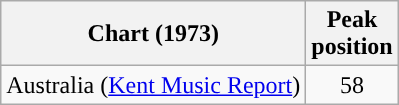<table class="wikitable">
<tr>
<th scope="col">Chart (1973)</th>
<th>Peak<br>position</th>
</tr>
<tr>
<td>Australia (<a href='#'>Kent Music Report</a>)</td>
<td style="text-align:center;">58</td>
</tr>
</table>
